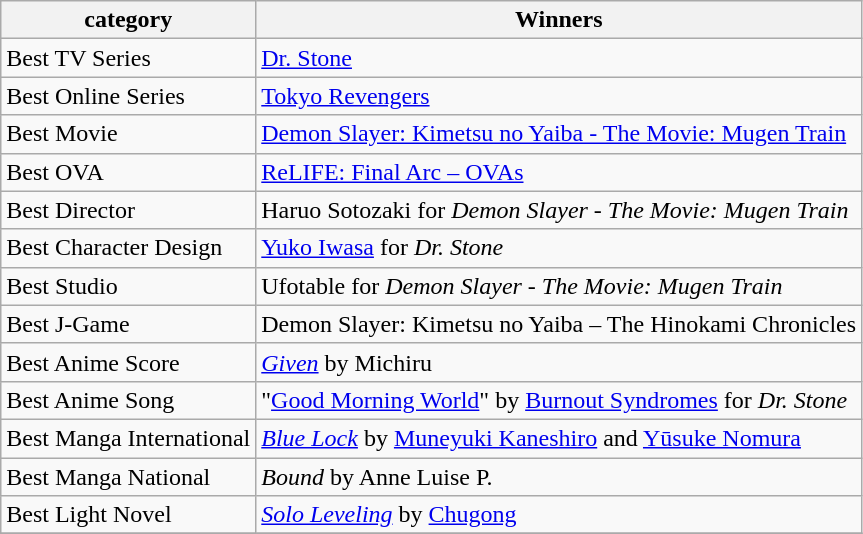<table class="wikitable">
<tr>
<th>category</th>
<th>Winners</th>
</tr>
<tr>
<td>Best TV Series</td>
<td><a href='#'>Dr. Stone</a></td>
</tr>
<tr>
<td>Best Online Series</td>
<td><a href='#'>Tokyo Revengers</a></td>
</tr>
<tr>
<td>Best Movie</td>
<td><a href='#'>Demon Slayer: Kimetsu no Yaiba - The Movie: Mugen Train</a></td>
</tr>
<tr>
<td>Best OVA</td>
<td><a href='#'>ReLIFE: Final Arc – OVAs</a></td>
</tr>
<tr>
<td>Best Director</td>
<td>Haruo Sotozaki for <em>Demon Slayer - The Movie: Mugen Train</em></td>
</tr>
<tr>
<td>Best Character Design</td>
<td><a href='#'>Yuko Iwasa</a> for <em>Dr. Stone</em></td>
</tr>
<tr>
<td>Best Studio</td>
<td>Ufotable for <em>Demon Slayer - The Movie: Mugen Train</em></td>
</tr>
<tr>
<td>Best J-Game</td>
<td>Demon Slayer: Kimetsu no Yaiba – The Hinokami Chronicles</td>
</tr>
<tr>
<td>Best Anime Score</td>
<td><em><a href='#'>Given</a></em> by Michiru</td>
</tr>
<tr>
<td>Best Anime Song</td>
<td>"<a href='#'>Good Morning World</a>" by <a href='#'>Burnout Syndromes</a> for <em>Dr. Stone</em></td>
</tr>
<tr>
<td>Best Manga International</td>
<td><em><a href='#'>Blue Lock</a></em> by <a href='#'>Muneyuki Kaneshiro</a> and <a href='#'>Yūsuke Nomura</a></td>
</tr>
<tr>
<td>Best Manga National</td>
<td><em>Bound</em> by Anne Luise P.</td>
</tr>
<tr>
<td>Best Light Novel</td>
<td><em><a href='#'>Solo Leveling</a></em> by <a href='#'>Chugong</a></td>
</tr>
<tr>
</tr>
</table>
